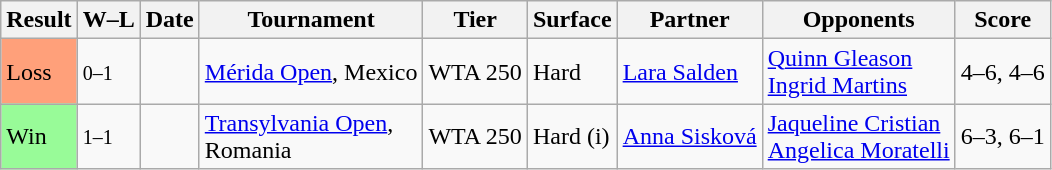<table class="sortable wikitable">
<tr>
<th>Result</th>
<th class="unsortable">W–L</th>
<th>Date</th>
<th>Tournament</th>
<th>Tier</th>
<th>Surface</th>
<th>Partner</th>
<th>Opponents</th>
<th class="unsortable">Score</th>
</tr>
<tr>
<td bgcolor=FFA07A>Loss</td>
<td><small>0–1</small></td>
<td><a href='#'></a></td>
<td><a href='#'>Mérida Open</a>, Mexico</td>
<td>WTA 250</td>
<td>Hard</td>
<td> <a href='#'>Lara Salden</a></td>
<td> <a href='#'>Quinn Gleason</a> <br>  <a href='#'>Ingrid Martins</a></td>
<td>4–6, 4–6</td>
</tr>
<tr>
<td style="background: #98fb98;">Win</td>
<td><small>1–1</small></td>
<td><a href='#'></a></td>
<td><a href='#'>Transylvania Open</a>, <br>Romania</td>
<td>WTA 250</td>
<td>Hard (i)</td>
<td> <a href='#'>Anna Sisková</a></td>
<td> <a href='#'>Jaqueline Cristian</a> <br>  <a href='#'>Angelica Moratelli</a></td>
<td>6–3, 6–1</td>
</tr>
</table>
